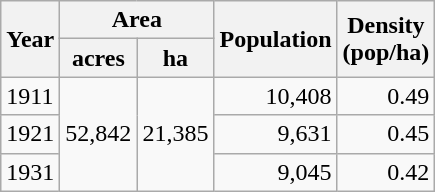<table class="wikitable">
<tr>
<th rowspan="2">Year</th>
<th colspan="2">Area</th>
<th rowspan="2">Population<br></th>
<th rowspan="2">Density<br>(pop/ha)</th>
</tr>
<tr>
<th>acres</th>
<th>ha</th>
</tr>
<tr>
<td>1911</td>
<td style="text-align:right;" rowspan="3">52,842</td>
<td style="text-align:right;" rowspan="3">21,385</td>
<td style="text-align:right;">10,408</td>
<td style="text-align:right;">0.49</td>
</tr>
<tr>
<td>1921</td>
<td style="text-align:right;">9,631</td>
<td style="text-align:right;">0.45</td>
</tr>
<tr>
<td>1931</td>
<td style="text-align:right;">9,045</td>
<td style="text-align:right;">0.42</td>
</tr>
</table>
